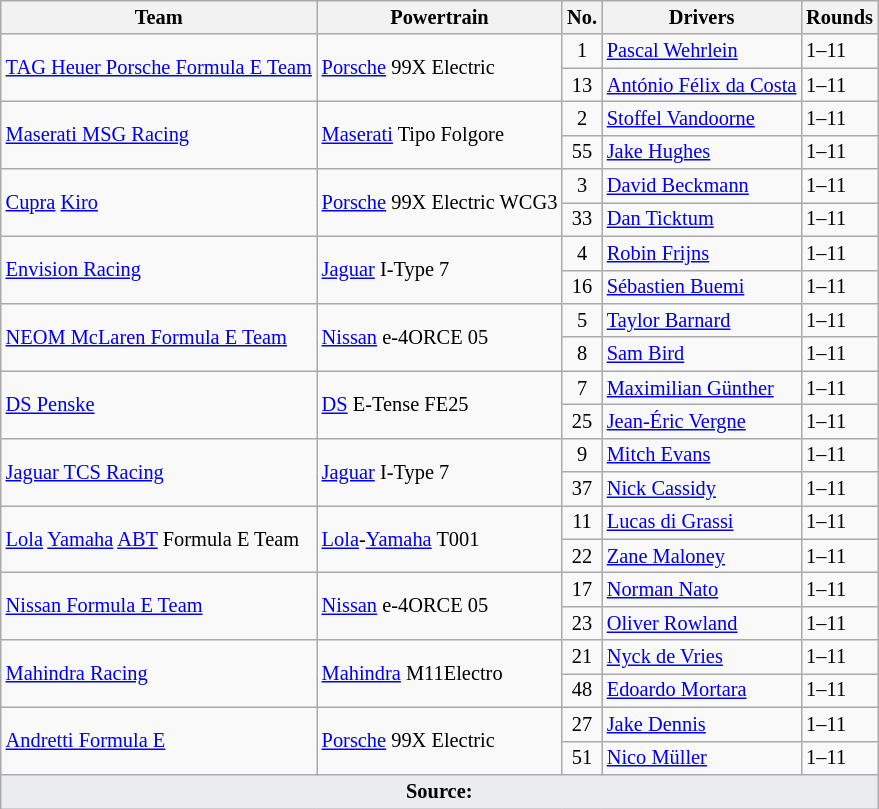<table class="wikitable" style=font-size:85%;>
<tr>
<th>Team</th>
<th>Powertrain</th>
<th>No.</th>
<th>Drivers</th>
<th>Rounds</th>
</tr>
<tr>
<td rowspan="2"> <a href='#'>TAG Heuer Porsche Formula E Team</a></td>
<td rowspan="2"><a href='#'>Porsche</a> 99X Electric</td>
<td align=center>1</td>
<td> <a href='#'>Pascal Wehrlein</a></td>
<td>1–11</td>
</tr>
<tr>
<td align=center>13</td>
<td> <a href='#'>António Félix da Costa</a></td>
<td>1–11</td>
</tr>
<tr>
<td rowspan="2"> <a href='#'>Maserati MSG Racing</a></td>
<td rowspan="2"><a href='#'>Maserati</a> Tipo Folgore</td>
<td align=center>2</td>
<td> <a href='#'>Stoffel Vandoorne</a></td>
<td>1–11</td>
</tr>
<tr>
<td align=center>55</td>
<td> <a href='#'>Jake Hughes</a></td>
<td>1–11</td>
</tr>
<tr>
<td rowspan="2"> <a href='#'>Cupra</a> <a href='#'>Kiro</a></td>
<td rowspan="2"><a href='#'>Porsche</a> 99X Electric WCG3</td>
<td align=center>3</td>
<td> <a href='#'>David Beckmann</a></td>
<td>1–11</td>
</tr>
<tr>
<td align=center>33</td>
<td> <a href='#'>Dan Ticktum</a></td>
<td>1–11</td>
</tr>
<tr>
<td rowspan="2"> <a href='#'>Envision Racing</a></td>
<td rowspan="2"><a href='#'>Jaguar</a> I-Type 7</td>
<td align=center>4</td>
<td> <a href='#'>Robin Frijns</a></td>
<td>1–11</td>
</tr>
<tr>
<td align=center>16</td>
<td> <a href='#'>Sébastien Buemi</a></td>
<td>1–11</td>
</tr>
<tr>
<td rowspan="2"> <a href='#'>NEOM McLaren Formula E Team</a></td>
<td rowspan="2"><a href='#'>Nissan</a> e-4ORCE 05</td>
<td align=center>5</td>
<td> <a href='#'>Taylor Barnard</a></td>
<td>1–11</td>
</tr>
<tr>
<td align=center>8</td>
<td> <a href='#'>Sam Bird</a></td>
<td>1–11</td>
</tr>
<tr>
<td rowspan="2"> <a href='#'>DS Penske</a></td>
<td rowspan="2"><a href='#'>DS</a> E-Tense FE25</td>
<td align=center>7</td>
<td> <a href='#'>Maximilian Günther</a></td>
<td>1–11</td>
</tr>
<tr>
<td align=center>25</td>
<td> <a href='#'>Jean-Éric Vergne</a></td>
<td>1–11</td>
</tr>
<tr>
<td rowspan="2"> <a href='#'>Jaguar TCS Racing</a></td>
<td rowspan="2"><a href='#'>Jaguar</a> I-Type 7</td>
<td align=center>9</td>
<td> <a href='#'>Mitch Evans</a></td>
<td>1–11</td>
</tr>
<tr>
<td align=center>37</td>
<td> <a href='#'>Nick Cassidy</a></td>
<td>1–11</td>
</tr>
<tr>
<td rowspan="2"> <a href='#'>Lola</a> <a href='#'>Yamaha</a> <a href='#'>ABT</a> Formula E Team</td>
<td rowspan="2"><a href='#'>Lola</a>-<a href='#'>Yamaha</a> T001</td>
<td align=center>11</td>
<td> <a href='#'>Lucas di Grassi</a></td>
<td>1–11</td>
</tr>
<tr>
<td align=center>22</td>
<td> <a href='#'>Zane Maloney</a></td>
<td>1–11</td>
</tr>
<tr>
<td rowspan="2"> <a href='#'>Nissan Formula E Team</a></td>
<td rowspan="2"><a href='#'>Nissan</a> e-4ORCE 05</td>
<td align=center>17</td>
<td> <a href='#'>Norman Nato</a></td>
<td>1–11</td>
</tr>
<tr>
<td align=center>23</td>
<td> <a href='#'>Oliver Rowland</a></td>
<td>1–11</td>
</tr>
<tr>
<td rowspan="2"> <a href='#'>Mahindra Racing</a></td>
<td rowspan="2"><a href='#'>Mahindra</a> M11Electro</td>
<td align=center>21</td>
<td> <a href='#'>Nyck de Vries</a></td>
<td>1–11</td>
</tr>
<tr>
<td align=center>48</td>
<td> <a href='#'>Edoardo Mortara</a></td>
<td>1–11</td>
</tr>
<tr>
<td rowspan="2"> <a href='#'>Andretti Formula E</a></td>
<td rowspan="2"><a href='#'>Porsche</a> 99X Electric</td>
<td align="center">27</td>
<td> <a href='#'>Jake Dennis</a></td>
<td>1–11</td>
</tr>
<tr>
<td align=center>51</td>
<td> <a href='#'>Nico Müller</a></td>
<td>1–11</td>
</tr>
<tr class="sortbottom">
<td colspan="5" style="background-color:#EAECF0;text-align:center"><strong>Source:</strong></td>
</tr>
</table>
